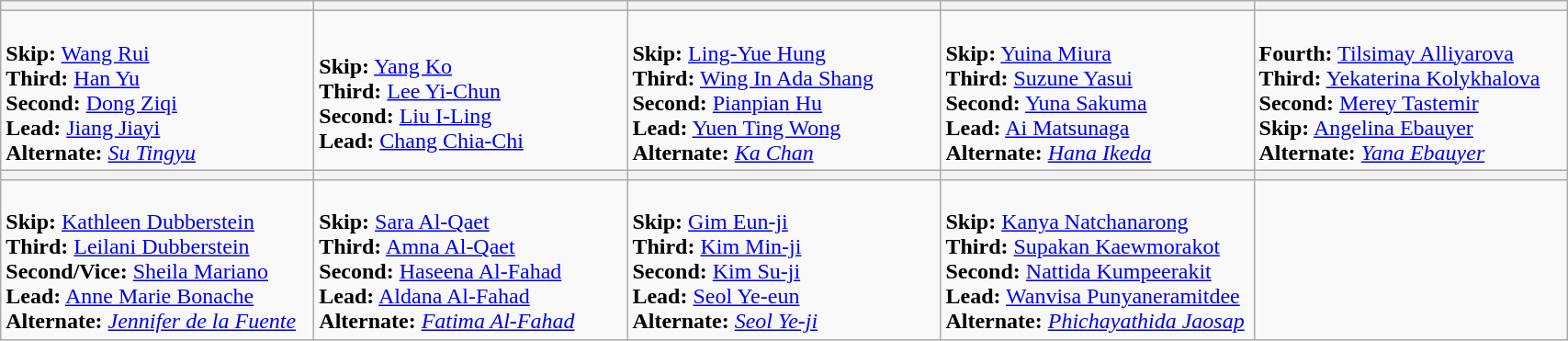<table class=wikitable>
<tr>
<th width=220></th>
<th width=220></th>
<th width=220></th>
<th width=220></th>
<th width=220></th>
</tr>
<tr>
<td><br><strong>Skip:</strong> <a href='#'>Wang Rui</a><br>
<strong>Third:</strong> <a href='#'>Han Yu</a><br>
<strong>Second:</strong> <a href='#'>Dong Ziqi</a><br>
<strong>Lead:</strong> <a href='#'>Jiang Jiayi</a><br>
<strong>Alternate:</strong> <em><a href='#'>Su Tingyu</a></em></td>
<td><br><strong>Skip:</strong> <a href='#'>Yang Ko</a><br>
<strong>Third:</strong> <a href='#'>Lee Yi-Chun</a><br>
<strong>Second:</strong> <a href='#'>Liu I-Ling</a><br>
<strong>Lead:</strong> <a href='#'>Chang Chia-Chi</a></td>
<td><br><strong>Skip:</strong> <a href='#'>Ling-Yue Hung</a><br>
<strong>Third:</strong> <a href='#'>Wing In Ada Shang</a><br>
<strong>Second:</strong> <a href='#'>Pianpian Hu</a><br>
<strong>Lead:</strong> <a href='#'>Yuen Ting Wong</a><br>
<strong>Alternate:</strong> <em><a href='#'>Ka Chan</a></em></td>
<td><br><strong>Skip:</strong> <a href='#'>Yuina Miura</a><br>
<strong>Third:</strong> <a href='#'>Suzune Yasui</a><br>
<strong>Second:</strong> <a href='#'>Yuna Sakuma</a><br>
<strong>Lead:</strong> <a href='#'>Ai Matsunaga</a><br>
<strong>Alternate:</strong> <em><a href='#'>Hana Ikeda</a></em></td>
<td><br><strong>Fourth:</strong> <a href='#'>Tilsimay Alliyarova</a><br>
<strong>Third:</strong> <a href='#'>Yekaterina Kolykhalova</a><br>
<strong>Second:</strong> <a href='#'>Merey Tastemir</a><br>
<strong>Skip:</strong> <a href='#'>Angelina Ebauyer</a><br>
<strong>Alternate:</strong> <em><a href='#'>Yana Ebauyer</a></em></td>
</tr>
<tr>
<th width=220></th>
<th width=220></th>
<th width=220></th>
<th width=220></th>
<th width=220></th>
</tr>
<tr>
<td><br><strong>Skip:</strong> <a href='#'>Kathleen Dubberstein</a><br>
<strong>Third:</strong> <a href='#'>Leilani Dubberstein</a><br>
<strong>Second/Vice:</strong> <a href='#'>Sheila Mariano</a><br>
<strong>Lead:</strong> <a href='#'>Anne Marie Bonache</a><br>
<strong>Alternate:</strong> <em><a href='#'>Jennifer de la Fuente</a></em></td>
<td><br><strong>Skip:</strong> <a href='#'>Sara Al-Qaet</a><br>
<strong>Third:</strong> <a href='#'>Amna Al-Qaet</a><br>
<strong>Second:</strong> <a href='#'>Haseena Al-Fahad</a><br>
<strong>Lead:</strong> <a href='#'>Aldana Al-Fahad</a><br>
<strong>Alternate:</strong> <em><a href='#'>Fatima Al-Fahad</a></em></td>
<td><br><strong>Skip:</strong> <a href='#'>Gim Eun-ji</a><br>
<strong>Third:</strong> <a href='#'>Kim Min-ji</a><br>
<strong>Second:</strong> <a href='#'>Kim Su-ji</a><br>
<strong>Lead:</strong> <a href='#'>Seol Ye-eun</a><br>
<strong>Alternate:</strong> <em><a href='#'>Seol Ye-ji</a></em></td>
<td><br><strong>Skip:</strong> <a href='#'>Kanya Natchanarong</a><br>
<strong>Third:</strong> <a href='#'>Supakan Kaewmorakot</a><br>
<strong>Second:</strong> <a href='#'>Nattida Kumpeerakit</a><br>
<strong>Lead:</strong> <a href='#'>Wanvisa Punyaneramitdee</a><br>
<strong>Alternate:</strong> <em><a href='#'>Phichayathida Jaosap</a></em></td>
<td></td>
</tr>
</table>
